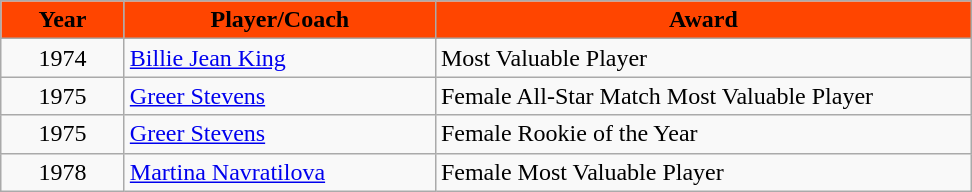<table class="wikitable" style="text-align:left">
<tr>
<th style="background:#FF4500;" width="75px">Year</th>
<th style="background:#FF4500;" width="200px">Player/Coach</th>
<th style="background:#FF4500;" width="350px">Award</th>
</tr>
<tr>
<td align="center">1974</td>
<td><a href='#'>Billie Jean King</a></td>
<td>Most Valuable Player</td>
</tr>
<tr>
<td align="center">1975</td>
<td><a href='#'>Greer Stevens</a></td>
<td>Female All-Star Match Most Valuable Player</td>
</tr>
<tr>
<td align="center">1975</td>
<td><a href='#'>Greer Stevens</a></td>
<td>Female Rookie of the Year</td>
</tr>
<tr>
<td align="center">1978</td>
<td><a href='#'>Martina Navratilova</a></td>
<td>Female Most Valuable Player</td>
</tr>
</table>
